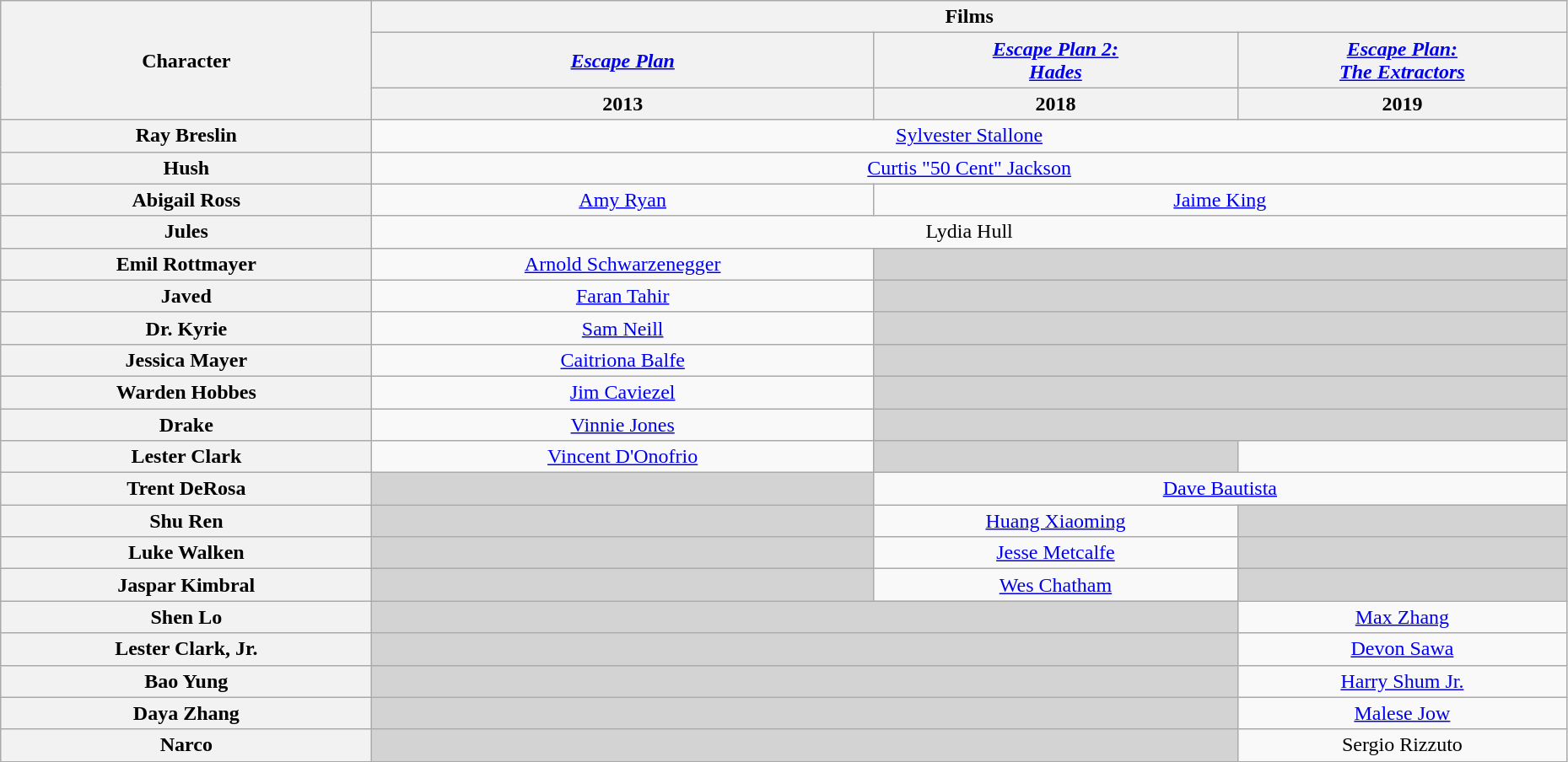<table class="wikitable" style="text-align:center; width:98%;">
<tr>
<th rowspan="3">Character</th>
<th colspan="3">Films</th>
</tr>
<tr>
<th><em><a href='#'>Escape Plan</a></em></th>
<th><em><a href='#'>Escape Plan 2: <br>Hades</a></em></th>
<th><em><a href='#'>Escape Plan: <br>The Extractors</a></em></th>
</tr>
<tr>
<th>2013</th>
<th>2018</th>
<th>2019</th>
</tr>
<tr>
<th scope="row">Ray Breslin</th>
<td colspan="3"><a href='#'>Sylvester Stallone</a></td>
</tr>
<tr>
<th scope="row">Hush</th>
<td colspan="3"><a href='#'>Curtis "50 Cent" Jackson</a></td>
</tr>
<tr>
<th scope="row">Abigail Ross</th>
<td><a href='#'>Amy Ryan</a></td>
<td colspan="2"><a href='#'>Jaime King</a></td>
</tr>
<tr>
<th scope="row">Jules</th>
<td colspan="3">Lydia Hull</td>
</tr>
<tr>
<th scope="row">Emil Rottmayer</th>
<td><a href='#'>Arnold Schwarzenegger</a></td>
<td colspan="2" style="background:lightgrey;"> </td>
</tr>
<tr>
<th scope="row">Javed</th>
<td><a href='#'>Faran Tahir</a></td>
<td colspan="2" style="background:lightgrey;"> </td>
</tr>
<tr>
<th scope="row">Dr. Kyrie</th>
<td><a href='#'>Sam Neill</a></td>
<td colspan="2" style="background:lightgrey;"> </td>
</tr>
<tr>
<th scope="row">Jessica Mayer</th>
<td><a href='#'>Caitriona Balfe</a></td>
<td colspan="2" style="background:lightgrey;"> </td>
</tr>
<tr>
<th scope="row">Warden Hobbes</th>
<td><a href='#'>Jim Caviezel</a></td>
<td colspan="2" style="background:lightgrey;"> </td>
</tr>
<tr>
<th scope="row">Drake</th>
<td><a href='#'>Vinnie Jones</a></td>
<td colspan="2" style="background:lightgrey;"> </td>
</tr>
<tr>
<th scope="row">Lester Clark</th>
<td><a href='#'>Vincent D'Onofrio</a></td>
<td style="background:lightgrey;"> </td>
<td></td>
</tr>
<tr>
<th scope="row">Trent DeRosa</th>
<td style="background:lightgrey;"> </td>
<td colspan="2"><a href='#'>Dave Bautista</a></td>
</tr>
<tr>
<th scope="row">Shu Ren</th>
<td style="background:lightgrey;"> </td>
<td><a href='#'>Huang Xiaoming</a></td>
<td style="background:lightgrey;"> </td>
</tr>
<tr>
<th scope="row">Luke Walken</th>
<td style="background:lightgrey;"> </td>
<td><a href='#'>Jesse Metcalfe</a></td>
<td style="background:lightgrey;"> </td>
</tr>
<tr>
<th>Jaspar Kimbral</th>
<td style="background:lightgrey;"> </td>
<td><a href='#'>Wes Chatham</a></td>
<td style="background:lightgrey;"> </td>
</tr>
<tr>
<th scope="row">Shen Lo</th>
<td colspan="2" style="background:lightgrey;"> </td>
<td><a href='#'>Max Zhang</a></td>
</tr>
<tr>
<th>Lester Clark, Jr.</th>
<td colspan="2" style="background:lightgrey;"> </td>
<td><a href='#'>Devon Sawa</a></td>
</tr>
<tr>
<th>Bao Yung</th>
<td colspan="2" style="background:lightgrey;"> </td>
<td><a href='#'>Harry Shum Jr.</a></td>
</tr>
<tr>
<th>Daya Zhang</th>
<td colspan="2" style="background:lightgrey;"> </td>
<td><a href='#'>Malese Jow</a></td>
</tr>
<tr>
<th>Narco</th>
<td colspan="2" style="background:lightgrey;"> </td>
<td>Sergio Rizzuto</td>
</tr>
</table>
